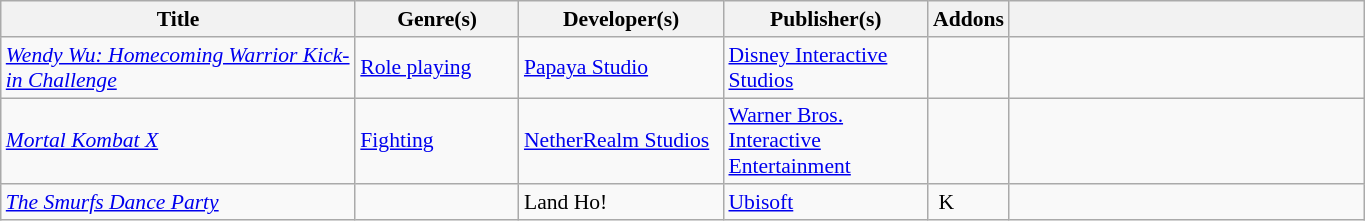<table class="wikitable sortable" style="width:72%; font-size:90%;" id="softwarelist">
<tr>
<th style="width:26%;">Title</th>
<th style="width:12%;">Genre(s)</th>
<th style="width:15%;">Developer(s)</th>
<th style="width:15%;">Publisher(s)</th>
<th style="width:3%;">Addons</th>
<th class="unsortable"></th>
</tr>
<tr>
<td><em><a href='#'>Wendy Wu: Homecoming Warrior Kick-in Challenge</a></em></td>
<td><a href='#'>Role playing</a></td>
<td><a href='#'>Papaya Studio</a></td>
<td><a href='#'>Disney Interactive Studios</a></td>
<td></td>
<td></td>
</tr>
<tr>
<td><em><a href='#'>Mortal Kombat X</a></em></td>
<td><a href='#'>Fighting</a></td>
<td><a href='#'>NetherRealm Studios</a></td>
<td><a href='#'>Warner Bros. Interactive Entertainment</a></td>
<td></td>
<td></td>
</tr>
<tr>
<td><em><a href='#'>The Smurfs Dance Party</a></em></td>
<td></td>
<td>Land Ho!</td>
<td><a href='#'>Ubisoft</a></td>
<td><span> K </span></td>
<td></td>
</tr>
</table>
